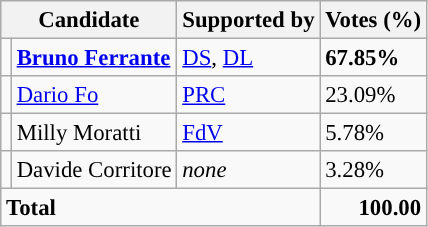<table class="wikitable" style="font-size:95%">
<tr style="background:#efefef;">
<th colspan=2>Candidate</th>
<th>Supported by</th>
<th>Votes (%)</th>
</tr>
<tr>
<td></td>
<td><strong><a href='#'>Bruno Ferrante</a></strong></td>
<td><a href='#'>DS</a>, <a href='#'>DL</a></td>
<td><strong>67.85%</strong></td>
</tr>
<tr>
<td></td>
<td><a href='#'>Dario Fo</a></td>
<td><a href='#'>PRC</a></td>
<td>23.09%</td>
</tr>
<tr>
<td></td>
<td>Milly Moratti</td>
<td><a href='#'>FdV</a></td>
<td>5.78%</td>
</tr>
<tr>
<td></td>
<td>Davide Corritore</td>
<td><em>none</em></td>
<td>3.28%</td>
</tr>
<tr>
<td align="left" colspan=3><strong>Total</strong></td>
<td align="right"><strong>100.00</strong></td>
</tr>
</table>
